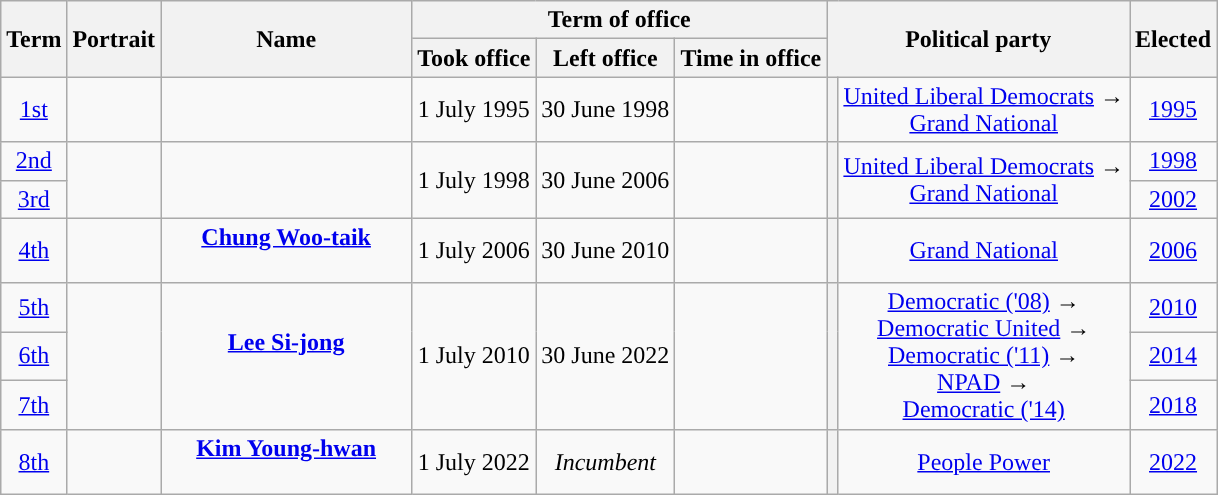<table class="wikitable" style="text-align:center">
<tr>
<th rowspan="2">Term</th>
<th rowspan="2">Portrait</th>
<th rowspan="2" width="160">Name<br></th>
<th colspan="3">Term of office</th>
<th colspan="2" rowspan="2">Political party</th>
<th rowspan="2">Elected</th>
</tr>
<tr>
<th>Took office</th>
<th>Left office</th>
<th>Time in office</th>
</tr>
<tr>
<td><a href='#'>1st</a></td>
<td></td>
<td><strong></strong><br><br></td>
<td>1 July 1995</td>
<td>30 June 1998</td>
<td></td>
<th style="background:"></th>
<td><a href='#'>United Liberal Democrats</a> →<br><a href='#'>Grand National</a></td>
<td><a href='#'>1995</a></td>
</tr>
<tr>
<td><a href='#'>2nd</a></td>
<td rowspan="2"></td>
<td rowspan="2"><strong></strong><br><br></td>
<td rowspan="2">1 July 1998</td>
<td rowspan="2">30 June 2006</td>
<td rowspan="2"></td>
<th rowspan="2" style="background:"></th>
<td rowspan="2"><a href='#'>United Liberal Democrats</a> →<br><a href='#'>Grand National</a></td>
<td><a href='#'>1998</a></td>
</tr>
<tr>
<td><a href='#'>3rd</a></td>
<td><a href='#'>2002</a></td>
</tr>
<tr>
<td><a href='#'>4th</a></td>
<td></td>
<td><strong><a href='#'>Chung Woo-taik</a></strong><br><br></td>
<td>1 July 2006</td>
<td>30 June 2010</td>
<td></td>
<th style="background:"></th>
<td><a href='#'>Grand National</a></td>
<td><a href='#'>2006</a></td>
</tr>
<tr>
<td><a href='#'>5th</a></td>
<td rowspan="3"></td>
<td rowspan="3"><strong><a href='#'>Lee Si-jong</a></strong><br><br></td>
<td rowspan="3">1 July 2010</td>
<td rowspan="3">30 June 2022</td>
<td rowspan="3"></td>
<th rowspan="3" style="background:"></th>
<td rowspan="3"><a href='#'>Democratic ('08)</a> →<br><a href='#'>Democratic United</a> →<br><a href='#'>Democratic ('11)</a> →<br><a href='#'>NPAD</a> →<br><a href='#'>Democratic ('14)</a></td>
<td><a href='#'>2010</a></td>
</tr>
<tr>
<td><a href='#'>6th</a></td>
<td><a href='#'>2014</a></td>
</tr>
<tr>
<td><a href='#'>7th</a></td>
<td><a href='#'>2018</a></td>
</tr>
<tr>
<td><a href='#'>8th</a></td>
<td></td>
<td><strong><a href='#'>Kim Young-hwan</a></strong><br><br></td>
<td>1 July 2022</td>
<td><em>Incumbent</em></td>
<td></td>
<th style="background:"></th>
<td><a href='#'>People Power</a></td>
<td><a href='#'>2022</a></td>
</tr>
</table>
